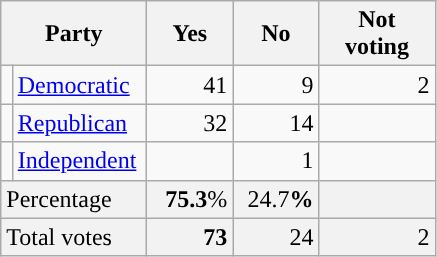<table class="wikitable" style="margin-right: 1em; background: #f9f9f9; text-align: right;">
<tr>
<th colspan="2" scope="col" style="width: 90px">Party</th>
<th scope="col" style="width: 50px">Yes</th>
<th scope="col" style="width: 50px">No</th>
<th scope="col" style="width: 70px">Not voting</th>
</tr>
<tr>
<td scope="row" style="background-color:"></td>
<td scope="row" style="text-align: left;"><a href='#'>Democratic</a></td>
<td>41</td>
<td>9</td>
<td>2</td>
</tr>
<tr>
<td scope="row" style="background-color:"></td>
<td scope="row" style="text-align: left;"><a href='#'>Republican</a></td>
<td>32</td>
<td>14</td>
<td></td>
</tr>
<tr>
<td scope="row" style="background-color:"></td>
<td scope="row" style="text-align: left;"><a href='#'>Independent</a></td>
<td></td>
<td>1</td>
<td></td>
</tr>
<tr class="tfoot" style="background:#f2f2f2;" |>
<td colspan="2" scope="row" style="text-align:left;">Percentage</td>
<td><strong>75.3</strong>%</td>
<td>24.7<strong>%</strong></td>
<td></td>
</tr>
<tr class="tfoot" style="background:#f2f2f2;">
<td colspan="2" scope="row" style="text-align:left;">Total votes</td>
<td> <strong>73</strong></td>
<td>24</td>
<td>2</td>
</tr>
</table>
